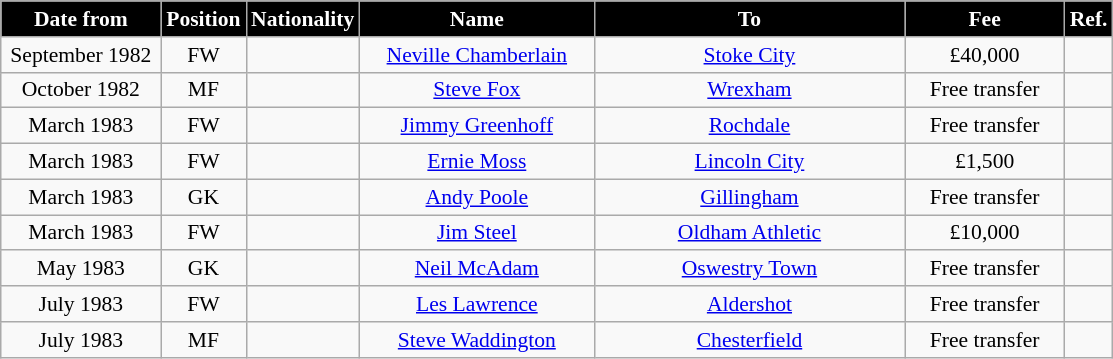<table class="wikitable" style="text-align:center; font-size:90%; ">
<tr>
<th style="background:#000000; color:white; width:100px;">Date from</th>
<th style="background:#000000; color:white; width:50px;">Position</th>
<th style="background:#000000; color:white; width:50px;">Nationality</th>
<th style="background:#000000; color:white; width:150px;">Name</th>
<th style="background:#000000; color:white; width:200px;">To</th>
<th style="background:#000000; color:white; width:100px;">Fee</th>
<th style="background:#000000; color:white; width:25px;">Ref.</th>
</tr>
<tr>
<td>September 1982</td>
<td>FW</td>
<td></td>
<td><a href='#'>Neville Chamberlain</a></td>
<td><a href='#'>Stoke City</a></td>
<td>£40,000</td>
<td></td>
</tr>
<tr>
<td>October 1982</td>
<td>MF</td>
<td></td>
<td><a href='#'>Steve Fox</a></td>
<td><a href='#'>Wrexham</a></td>
<td>Free transfer</td>
<td></td>
</tr>
<tr>
<td>March 1983</td>
<td>FW</td>
<td></td>
<td><a href='#'>Jimmy Greenhoff</a></td>
<td><a href='#'>Rochdale</a></td>
<td>Free transfer</td>
<td></td>
</tr>
<tr>
<td>March 1983</td>
<td>FW</td>
<td></td>
<td><a href='#'>Ernie Moss</a></td>
<td><a href='#'>Lincoln City</a></td>
<td>£1,500</td>
<td></td>
</tr>
<tr>
<td>March 1983</td>
<td>GK</td>
<td></td>
<td><a href='#'>Andy Poole</a></td>
<td><a href='#'>Gillingham</a></td>
<td>Free transfer</td>
<td></td>
</tr>
<tr>
<td>March 1983</td>
<td>FW</td>
<td></td>
<td><a href='#'>Jim Steel</a></td>
<td><a href='#'>Oldham Athletic</a></td>
<td>£10,000</td>
<td></td>
</tr>
<tr>
<td>May 1983</td>
<td>GK</td>
<td></td>
<td><a href='#'>Neil McAdam</a></td>
<td><a href='#'>Oswestry Town</a></td>
<td>Free transfer</td>
<td></td>
</tr>
<tr>
<td>July 1983</td>
<td>FW</td>
<td></td>
<td><a href='#'>Les Lawrence</a></td>
<td><a href='#'>Aldershot</a></td>
<td>Free transfer</td>
<td></td>
</tr>
<tr>
<td>July 1983</td>
<td>MF</td>
<td></td>
<td><a href='#'>Steve Waddington</a></td>
<td><a href='#'>Chesterfield</a></td>
<td>Free transfer</td>
<td></td>
</tr>
</table>
